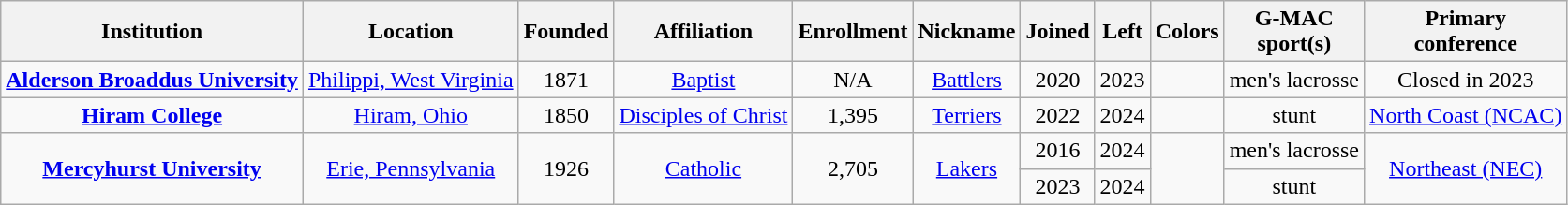<table class="wikitable sortable" style="text-align:center">
<tr>
<th>Institution</th>
<th>Location</th>
<th>Founded</th>
<th>Affiliation</th>
<th>Enrollment</th>
<th>Nickname</th>
<th>Joined</th>
<th>Left</th>
<th>Colors</th>
<th>G-MAC<br>sport(s)</th>
<th>Primary<br>conference</th>
</tr>
<tr>
<td><strong><a href='#'>Alderson Broaddus University</a></strong></td>
<td><a href='#'>Philippi, West Virginia</a></td>
<td>1871</td>
<td><a href='#'>Baptist</a></td>
<td>N/A</td>
<td><a href='#'>Battlers</a></td>
<td>2020</td>
<td>2023</td>
<td> </td>
<td>men's lacrosse</td>
<td>Closed in 2023</td>
</tr>
<tr>
<td><strong><a href='#'>Hiram College</a></strong></td>
<td><a href='#'>Hiram, Ohio</a></td>
<td>1850</td>
<td><a href='#'>Disciples of Christ</a></td>
<td>1,395</td>
<td><a href='#'>Terriers</a></td>
<td>2022</td>
<td>2024</td>
<td> </td>
<td>stunt</td>
<td><a href='#'>North Coast (NCAC)</a><br></td>
</tr>
<tr>
<td rowspan=2><strong><a href='#'>Mercyhurst University</a></strong></td>
<td rowspan=2><a href='#'>Erie, Pennsylvania</a></td>
<td rowspan=2>1926</td>
<td rowspan=2><a href='#'>Catholic</a></td>
<td rowspan=2>2,705</td>
<td rowspan=2><a href='#'>Lakers</a></td>
<td>2016</td>
<td>2024</td>
<td rowspan=2> </td>
<td>men's lacrosse</td>
<td rowspan=2><a href='#'>Northeast (NEC)</a></td>
</tr>
<tr>
<td>2023</td>
<td>2024</td>
<td>stunt</td>
</tr>
</table>
